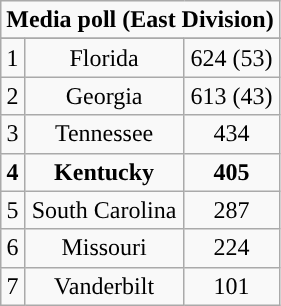<table class="wikitable" style="display: inline-table;">
<tr>
<td align="center" Colspan="3"><strong>Media poll (East Division)</strong></td>
</tr>
<tr align="center">
</tr>
<tr align="center">
<td>1</td>
<td>Florida</td>
<td>624 (53)</td>
</tr>
<tr align="center">
<td>2</td>
<td>Georgia</td>
<td>613 (43)</td>
</tr>
<tr align="center">
<td>3</td>
<td>Tennessee</td>
<td>434</td>
</tr>
<tr align="center">
<td><strong>4</strong></td>
<td><strong>Kentucky</strong></td>
<td><strong>405</strong></td>
</tr>
<tr align="center">
<td>5</td>
<td>South Carolina</td>
<td>287</td>
</tr>
<tr align="center">
<td>6</td>
<td>Missouri</td>
<td>224</td>
</tr>
<tr align="center">
<td>7</td>
<td>Vanderbilt</td>
<td>101</td>
</tr>
</table>
